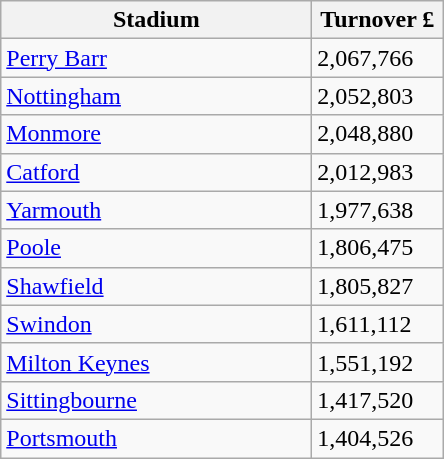<table class="wikitable">
<tr>
<th width=200>Stadium</th>
<th width=80>Turnover £</th>
</tr>
<tr>
<td><a href='#'>Perry Barr</a></td>
<td>2,067,766</td>
</tr>
<tr>
<td><a href='#'>Nottingham</a></td>
<td>2,052,803</td>
</tr>
<tr>
<td><a href='#'>Monmore</a></td>
<td>2,048,880</td>
</tr>
<tr>
<td><a href='#'>Catford</a></td>
<td>2,012,983</td>
</tr>
<tr>
<td><a href='#'>Yarmouth</a></td>
<td>1,977,638</td>
</tr>
<tr>
<td><a href='#'>Poole</a></td>
<td>1,806,475</td>
</tr>
<tr>
<td><a href='#'>Shawfield</a></td>
<td>1,805,827</td>
</tr>
<tr>
<td><a href='#'>Swindon</a></td>
<td>1,611,112</td>
</tr>
<tr>
<td><a href='#'>Milton Keynes</a></td>
<td>1,551,192</td>
</tr>
<tr>
<td><a href='#'>Sittingbourne</a></td>
<td>1,417,520</td>
</tr>
<tr>
<td><a href='#'>Portsmouth</a></td>
<td>1,404,526</td>
</tr>
</table>
